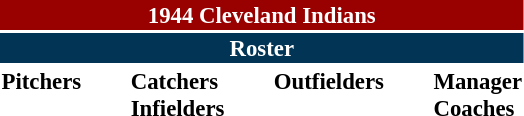<table class="toccolours" style="font-size: 95%;">
<tr>
<th colspan="10" style="background-color: #990000; color: white; text-align: center;">1944 Cleveland Indians</th>
</tr>
<tr>
<td colspan="10" style="background-color: #023456; color: white; text-align: center;"><strong>Roster</strong></td>
</tr>
<tr>
<td valign="top"><strong>Pitchers</strong><br>













</td>
<td width="25px"></td>
<td valign="top"><strong>Catchers</strong><br>






<strong>Infielders</strong>






</td>
<td width="25px"></td>
<td valign="top"><strong>Outfielders</strong><br>




</td>
<td width="25px"></td>
<td valign="top"><strong>Manager</strong><br>
<strong>Coaches</strong>


</td>
</tr>
</table>
